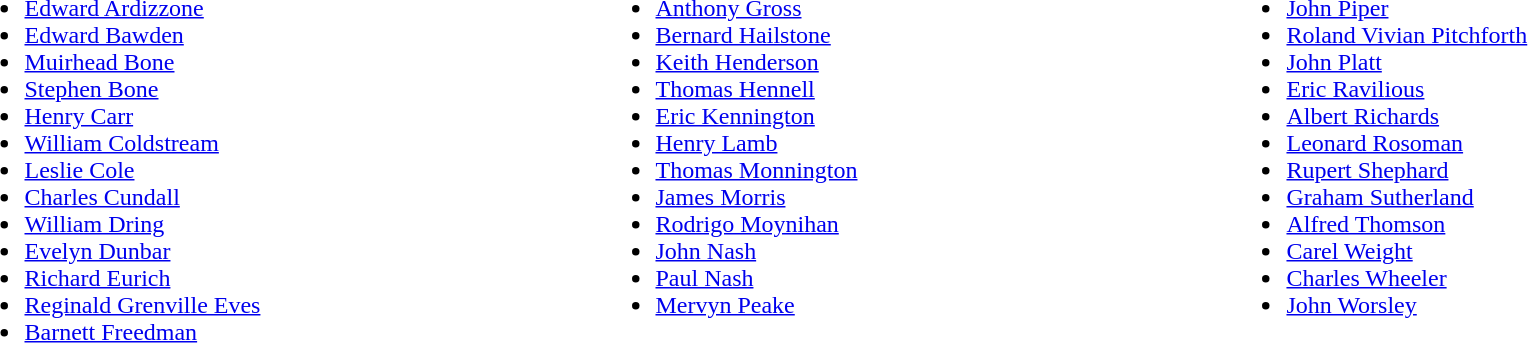<table style="width:100%;">
<tr>
<td style="width:33%; vertical-align:top;"><br><ul><li><a href='#'>Edward Ardizzone</a></li><li><a href='#'>Edward Bawden</a></li><li><a href='#'>Muirhead Bone</a></li><li><a href='#'>Stephen Bone</a></li><li><a href='#'>Henry Carr</a></li><li><a href='#'>William Coldstream</a></li><li><a href='#'>Leslie Cole</a></li><li><a href='#'>Charles Cundall</a></li><li><a href='#'>William Dring</a></li><li><a href='#'>Evelyn Dunbar</a></li><li><a href='#'>Richard Eurich</a></li><li><a href='#'>Reginald Grenville Eves</a></li><li><a href='#'>Barnett Freedman</a></li></ul></td>
<td style="width:33%; vertical-align:top;"><br><ul><li><a href='#'>Anthony Gross</a></li><li><a href='#'>Bernard Hailstone</a></li><li><a href='#'>Keith Henderson</a></li><li><a href='#'>Thomas Hennell</a></li><li><a href='#'>Eric Kennington</a></li><li><a href='#'>Henry Lamb</a></li><li><a href='#'>Thomas Monnington</a></li><li><a href='#'>James Morris</a></li><li><a href='#'>Rodrigo Moynihan</a></li><li><a href='#'>John Nash</a></li><li><a href='#'>Paul Nash</a></li><li><a href='#'>Mervyn Peake</a></li></ul></td>
<td style="width:33%; vertical-align:top;"><br><ul><li><a href='#'>John Piper</a></li><li><a href='#'>Roland Vivian Pitchforth</a></li><li><a href='#'>John Platt</a></li><li><a href='#'>Eric Ravilious</a></li><li><a href='#'>Albert Richards</a></li><li><a href='#'>Leonard Rosoman</a></li><li><a href='#'>Rupert Shephard</a></li><li><a href='#'>Graham Sutherland</a></li><li><a href='#'>Alfred Thomson</a></li><li><a href='#'>Carel Weight</a></li><li><a href='#'>Charles Wheeler</a></li><li><a href='#'>John Worsley</a></li></ul></td>
</tr>
</table>
